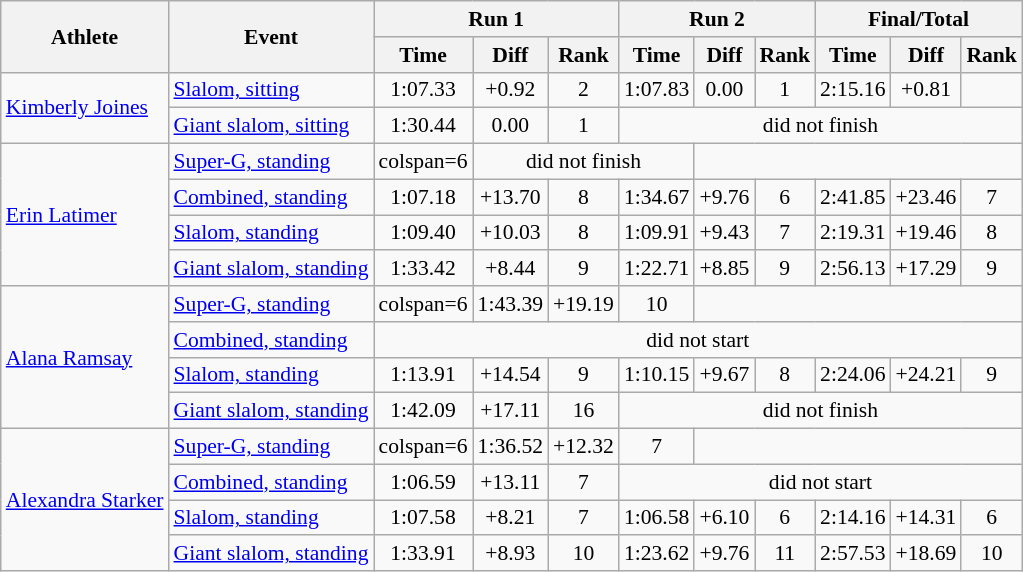<table class="wikitable" style="font-size:90%">
<tr>
<th rowspan="2">Athlete</th>
<th rowspan="2">Event</th>
<th colspan="3">Run 1</th>
<th colspan="3">Run 2</th>
<th colspan="3">Final/Total</th>
</tr>
<tr>
<th>Time</th>
<th>Diff</th>
<th>Rank</th>
<th>Time</th>
<th>Diff</th>
<th>Rank</th>
<th>Time</th>
<th>Diff</th>
<th>Rank</th>
</tr>
<tr>
<td rowspan=2><a href='#'>Kimberly Joines</a></td>
<td><a href='#'>Slalom, sitting</a></td>
<td align="center">1:07.33</td>
<td align="center">+0.92</td>
<td align="center">2</td>
<td align="center">1:07.83</td>
<td align="center">0.00</td>
<td align="center">1</td>
<td align="center">2:15.16</td>
<td align="center">+0.81</td>
<td align="center"></td>
</tr>
<tr>
<td><a href='#'>Giant slalom, sitting</a></td>
<td align="center">1:30.44</td>
<td align="center">0.00</td>
<td align="center">1</td>
<td colspan=6 align="center">did not finish</td>
</tr>
<tr>
<td rowspan=4><a href='#'>Erin Latimer</a></td>
<td><a href='#'>Super-G, standing</a></td>
<td>colspan=6 </td>
<td colspan=3 align="center">did not finish</td>
</tr>
<tr>
<td><a href='#'>Combined, standing</a></td>
<td align="center">1:07.18</td>
<td align="center">+13.70</td>
<td align="center">8</td>
<td align="center">1:34.67</td>
<td align="center">+9.76</td>
<td align="center">6</td>
<td align="center">2:41.85</td>
<td align="center">+23.46</td>
<td align="center">7</td>
</tr>
<tr>
<td><a href='#'>Slalom, standing</a></td>
<td align="center">1:09.40</td>
<td align="center">+10.03</td>
<td align="center">8</td>
<td align="center">1:09.91</td>
<td align="center">+9.43</td>
<td align="center">7</td>
<td align="center">2:19.31</td>
<td align="center">+19.46</td>
<td align="center">8</td>
</tr>
<tr>
<td><a href='#'>Giant slalom, standing</a></td>
<td align="center">1:33.42</td>
<td align="center">+8.44</td>
<td align="center">9</td>
<td align="center">1:22.71</td>
<td align="center">+8.85</td>
<td align="center">9</td>
<td align="center">2:56.13</td>
<td align="center">+17.29</td>
<td align="center">9</td>
</tr>
<tr>
<td rowspan=4><a href='#'>Alana Ramsay</a></td>
<td><a href='#'>Super-G, standing</a></td>
<td>colspan=6 </td>
<td align="center">1:43.39</td>
<td align="center">+19.19</td>
<td align="center">10</td>
</tr>
<tr>
<td><a href='#'>Combined, standing</a></td>
<td colspan=9 align="center">did not start</td>
</tr>
<tr>
<td><a href='#'>Slalom, standing</a></td>
<td align="center">1:13.91</td>
<td align="center">+14.54</td>
<td align="center">9</td>
<td align="center">1:10.15</td>
<td align="center">+9.67</td>
<td align="center">8</td>
<td align="center">2:24.06</td>
<td align="center">+24.21</td>
<td align="center">9</td>
</tr>
<tr>
<td><a href='#'>Giant slalom, standing</a></td>
<td align="center">1:42.09</td>
<td align="center">+17.11</td>
<td align="center">16</td>
<td colspan=6 align="center">did not finish</td>
</tr>
<tr>
<td rowspan=4><a href='#'>Alexandra Starker</a></td>
<td><a href='#'>Super-G, standing</a></td>
<td>colspan=6 </td>
<td align="center">1:36.52</td>
<td align="center">+12.32</td>
<td align="center">7</td>
</tr>
<tr>
<td><a href='#'>Combined, standing</a></td>
<td align="center">1:06.59</td>
<td align="center">+13.11</td>
<td align="center">7</td>
<td colspan=6 align="center">did not start</td>
</tr>
<tr>
<td><a href='#'>Slalom, standing</a></td>
<td align="center">1:07.58</td>
<td align="center">+8.21</td>
<td align="center">7</td>
<td align="center">1:06.58</td>
<td align="center">+6.10</td>
<td align="center">6</td>
<td align="center">2:14.16</td>
<td align="center">+14.31</td>
<td align="center">6</td>
</tr>
<tr>
<td><a href='#'>Giant slalom, standing</a></td>
<td align="center">1:33.91</td>
<td align="center">+8.93</td>
<td align="center">10</td>
<td align="center">1:23.62</td>
<td align="center">+9.76</td>
<td align="center">11</td>
<td align="center">2:57.53</td>
<td align="center">+18.69</td>
<td align="center">10</td>
</tr>
</table>
